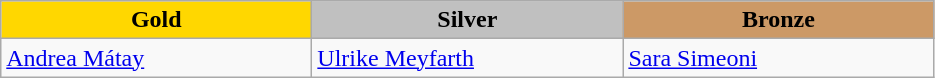<table class="wikitable" style="text-align:left">
<tr align="center">
<td width=200 bgcolor=gold><strong>Gold</strong></td>
<td width=200 bgcolor=silver><strong>Silver</strong></td>
<td width=200 bgcolor=CC9966><strong>Bronze</strong></td>
</tr>
<tr>
<td><a href='#'>Andrea Mátay</a><br><em></em></td>
<td><a href='#'>Ulrike Meyfarth</a><br><em></em></td>
<td><a href='#'>Sara Simeoni</a><br><em></em></td>
</tr>
</table>
